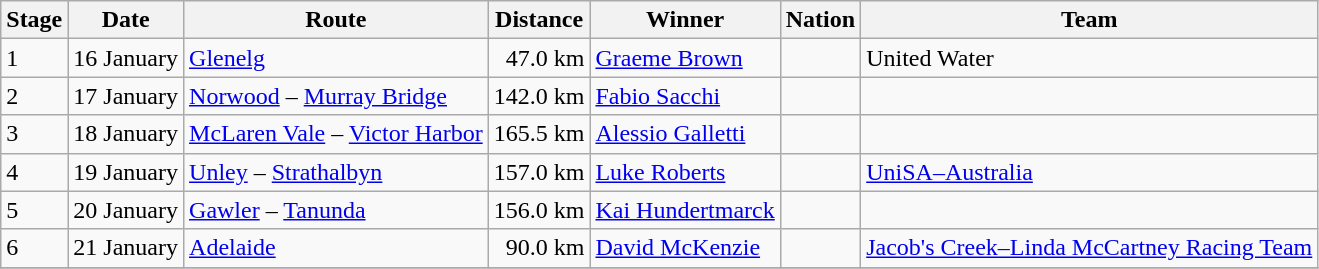<table class="wikitable">
<tr>
<th>Stage</th>
<th>Date</th>
<th>Route</th>
<th>Distance</th>
<th>Winner</th>
<th>Nation</th>
<th>Team</th>
</tr>
<tr>
<td>1</td>
<td>16 January</td>
<td><a href='#'>Glenelg</a></td>
<td align=right>47.0 km</td>
<td><a href='#'>Graeme Brown</a></td>
<td></td>
<td>United Water</td>
</tr>
<tr>
<td>2</td>
<td>17 January</td>
<td><a href='#'>Norwood</a> – <a href='#'>Murray Bridge</a></td>
<td align=right>142.0 km</td>
<td><a href='#'>Fabio Sacchi</a></td>
<td></td>
<td></td>
</tr>
<tr>
<td>3</td>
<td>18 January</td>
<td><a href='#'>McLaren Vale</a> – <a href='#'>Victor Harbor</a></td>
<td align=right>165.5 km</td>
<td><a href='#'>Alessio Galletti</a></td>
<td></td>
<td></td>
</tr>
<tr>
<td>4</td>
<td>19 January</td>
<td><a href='#'>Unley</a> – <a href='#'>Strathalbyn</a></td>
<td align=right>157.0 km</td>
<td><a href='#'>Luke Roberts</a></td>
<td></td>
<td><a href='#'>UniSA–Australia</a></td>
</tr>
<tr>
<td>5</td>
<td>20 January</td>
<td><a href='#'>Gawler</a> – <a href='#'>Tanunda</a></td>
<td align=right>156.0 km</td>
<td><a href='#'>Kai Hundertmarck</a></td>
<td></td>
<td></td>
</tr>
<tr>
<td>6</td>
<td>21 January</td>
<td><a href='#'>Adelaide</a></td>
<td align=right>90.0 km</td>
<td><a href='#'>David McKenzie</a></td>
<td></td>
<td><a href='#'>Jacob's Creek–Linda McCartney Racing Team</a></td>
</tr>
<tr>
</tr>
</table>
